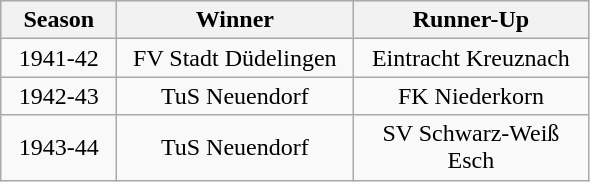<table class="wikitable">
<tr align="center" bgcolor="#dfdfdf">
<th width="70">Season</th>
<th width="150">Winner</th>
<th width="150">Runner-Up</th>
</tr>
<tr align="center">
<td>1941-42</td>
<td>FV Stadt Düdelingen</td>
<td>Eintracht Kreuznach</td>
</tr>
<tr align="center">
<td>1942-43</td>
<td>TuS Neuendorf</td>
<td>FK Niederkorn</td>
</tr>
<tr align="center">
<td>1943-44</td>
<td>TuS Neuendorf</td>
<td>SV Schwarz-Weiß Esch</td>
</tr>
</table>
